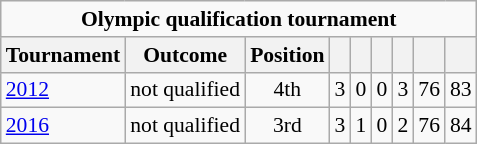<table class="wikitable" style="text-align:center; font-size:90%;">
<tr>
<td colspan=10><strong>Olympic qualification tournament</strong></td>
</tr>
<tr>
<th>Tournament</th>
<th>Outcome</th>
<th>Position</th>
<th></th>
<th></th>
<th></th>
<th></th>
<th></th>
<th></th>
</tr>
<tr>
<td align=left> <a href='#'>2012</a></td>
<td>not qualified</td>
<td>4th</td>
<td>3</td>
<td>0</td>
<td>0</td>
<td>3</td>
<td>76</td>
<td>83</td>
</tr>
<tr>
<td align=left> <a href='#'>2016</a></td>
<td>not qualified</td>
<td>3rd</td>
<td>3</td>
<td>1</td>
<td>0</td>
<td>2</td>
<td>76</td>
<td>84</td>
</tr>
</table>
